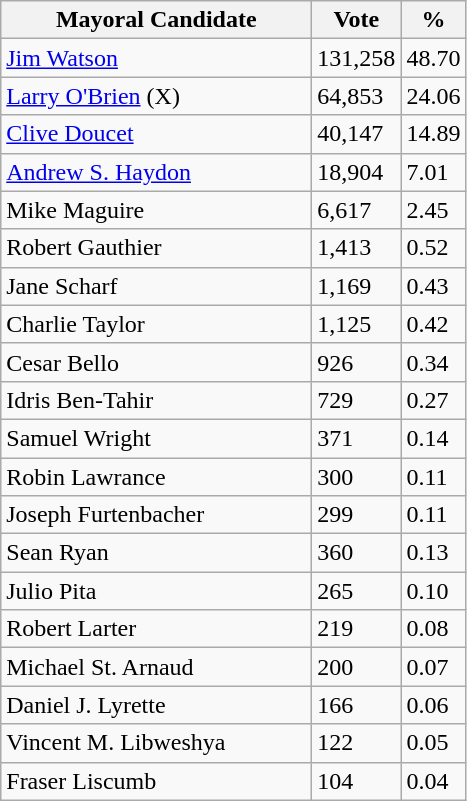<table class="wikitable">
<tr>
<th bgcolor="#DDDDFF" width="200px">Mayoral Candidate</th>
<th bgcolor="#DDDDFF" width="50px">Vote</th>
<th bgcolor="#DDDDFF" width="30px">%</th>
</tr>
<tr>
<td><a href='#'>Jim Watson</a></td>
<td>131,258</td>
<td>48.70</td>
</tr>
<tr>
<td><a href='#'>Larry O'Brien</a> (X)</td>
<td>64,853</td>
<td>24.06</td>
</tr>
<tr>
<td><a href='#'>Clive Doucet</a></td>
<td>40,147</td>
<td>14.89</td>
</tr>
<tr>
<td><a href='#'>Andrew S. Haydon</a></td>
<td>18,904</td>
<td>7.01</td>
</tr>
<tr>
<td>Mike Maguire</td>
<td>6,617</td>
<td>2.45</td>
</tr>
<tr>
<td>Robert Gauthier</td>
<td>1,413</td>
<td>0.52</td>
</tr>
<tr>
<td>Jane Scharf</td>
<td>1,169</td>
<td>0.43</td>
</tr>
<tr>
<td>Charlie Taylor</td>
<td>1,125</td>
<td>0.42</td>
</tr>
<tr>
<td>Cesar Bello</td>
<td>926</td>
<td>0.34</td>
</tr>
<tr>
<td>Idris Ben-Tahir</td>
<td>729</td>
<td>0.27</td>
</tr>
<tr>
<td>Samuel Wright</td>
<td>371</td>
<td>0.14</td>
</tr>
<tr>
<td>Robin Lawrance</td>
<td>300</td>
<td>0.11</td>
</tr>
<tr>
<td>Joseph Furtenbacher</td>
<td>299</td>
<td>0.11</td>
</tr>
<tr>
<td>Sean Ryan</td>
<td>360</td>
<td>0.13</td>
</tr>
<tr>
<td>Julio Pita</td>
<td>265</td>
<td>0.10</td>
</tr>
<tr>
<td>Robert Larter</td>
<td>219</td>
<td>0.08</td>
</tr>
<tr>
<td>Michael St. Arnaud</td>
<td>200</td>
<td>0.07</td>
</tr>
<tr>
<td>Daniel J. Lyrette</td>
<td>166</td>
<td>0.06</td>
</tr>
<tr>
<td>Vincent M. Libweshya</td>
<td>122</td>
<td>0.05</td>
</tr>
<tr>
<td>Fraser Liscumb</td>
<td>104</td>
<td>0.04</td>
</tr>
</table>
